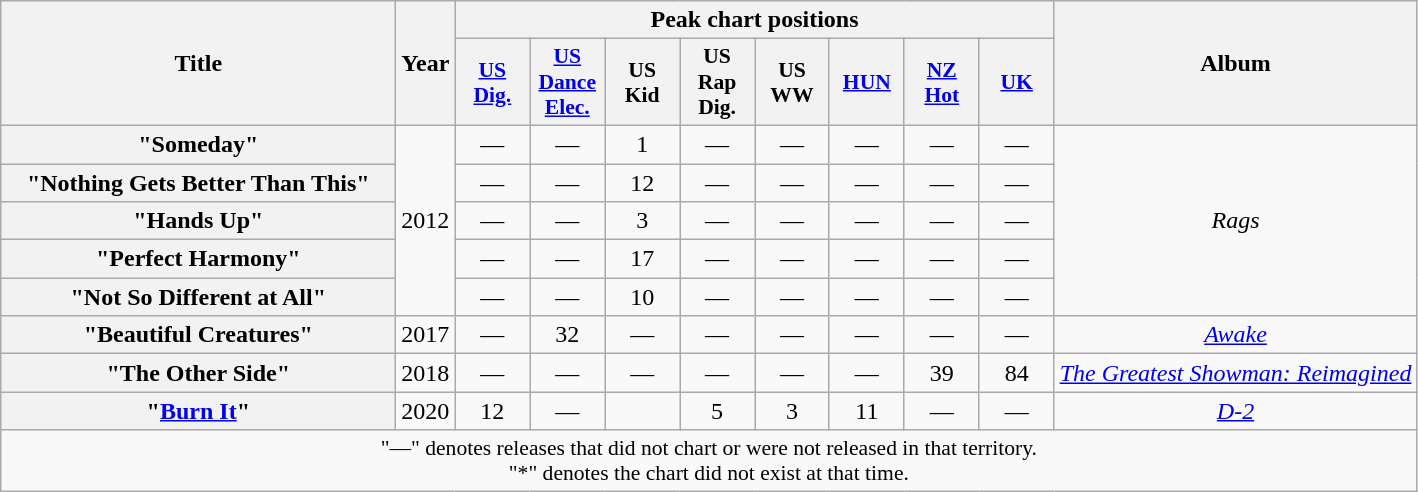<table class="wikitable plainrowheaders" style="text-align:center;">
<tr>
<th scope="col" rowspan="2" style="width:16em;">Title</th>
<th scope="col" rowspan="2">Year</th>
<th scope="col" colspan="8">Peak chart positions</th>
<th scope="col" rowspan="2">Album</th>
</tr>
<tr>
<th scope="col" style="width:3em;font-size:90%;"><a href='#'>US<br>Dig.</a><br></th>
<th scope="col" style="width:3em;font-size:90%;"><a href='#'>US<br>Dance Elec.</a><br></th>
<th scope="col" style="width:3em;font-size:90%;">US<br>Kid<br></th>
<th scope="col" style="width:3em;font-size:90%;">US<br>Rap Dig.<br></th>
<th scope="col" style="width:3em;font-size:90%;">US<br>WW<br></th>
<th scope="col" style="width:3em;font-size:90%;"><a href='#'>HUN</a><br></th>
<th scope="col" style="width:3em;font-size:90%;"><a href='#'>NZ<br>Hot</a><br></th>
<th scope="col" style="width:3em;font-size:90%;"><a href='#'>UK</a><br></th>
</tr>
<tr>
<th scope="row">"Someday"<br></th>
<td rowspan="5">2012</td>
<td>—</td>
<td>—</td>
<td>1</td>
<td>—</td>
<td>—</td>
<td>—</td>
<td>—</td>
<td>—</td>
<td rowspan="5"><em>Rags</em></td>
</tr>
<tr>
<th scope="row">"Nothing Gets Better Than This"<br></th>
<td>—</td>
<td>—</td>
<td>12</td>
<td>—</td>
<td>—</td>
<td>—</td>
<td>—</td>
<td>—</td>
</tr>
<tr>
<th scope="row">"Hands Up"<br></th>
<td>—</td>
<td>—</td>
<td>3</td>
<td>—</td>
<td>—</td>
<td>—</td>
<td>—</td>
<td>—</td>
</tr>
<tr>
<th scope="row">"Perfect Harmony"<br></th>
<td>—</td>
<td>—</td>
<td>17</td>
<td>—</td>
<td>—</td>
<td>—</td>
<td>—</td>
<td>—</td>
</tr>
<tr>
<th scope="row">"Not So Different at All"<br></th>
<td>—</td>
<td>—</td>
<td>10</td>
<td>—</td>
<td>—</td>
<td>—</td>
<td>—</td>
<td>—</td>
</tr>
<tr>
<th scope="row">"Beautiful Creatures"<br></th>
<td>2017</td>
<td>—</td>
<td>32</td>
<td>—</td>
<td>—</td>
<td>—</td>
<td>—</td>
<td>—</td>
<td>—</td>
<td><em><a href='#'>Awake</a></em></td>
</tr>
<tr>
<th scope="row">"The Other Side"<br></th>
<td>2018</td>
<td>—</td>
<td>—</td>
<td>—</td>
<td>—</td>
<td>—</td>
<td>—</td>
<td>39</td>
<td>84</td>
<td><em><a href='#'>The Greatest Showman: Reimagined</a></em></td>
</tr>
<tr>
<th scope="row">"<a href='#'>Burn It</a>"<br></th>
<td>2020</td>
<td>12</td>
<td>—</td>
<td></td>
<td>5</td>
<td>3</td>
<td>11</td>
<td>—</td>
<td>—</td>
<td><em><a href='#'>D-2</a></em></td>
</tr>
<tr>
<td colspan="11" style="text-align:center; font-size:90%;">"—" denotes releases that did not chart or were not released in that territory.<br>"*" denotes the chart did not exist at that time.</td>
</tr>
</table>
